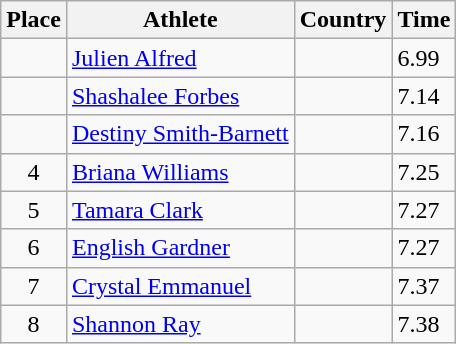<table class="wikitable">
<tr>
<th>Place</th>
<th>Athlete</th>
<th>Country</th>
<th>Time</th>
</tr>
<tr>
<td align=center></td>
<td><a href='#'>Julien Alfred</a></td>
<td></td>
<td>6.99</td>
</tr>
<tr>
<td align=center></td>
<td><a href='#'>Shashalee Forbes</a></td>
<td></td>
<td>7.14</td>
</tr>
<tr>
<td align=center></td>
<td><a href='#'>Destiny Smith-Barnett</a></td>
<td></td>
<td>7.16</td>
</tr>
<tr>
<td align=center>4</td>
<td><a href='#'>Briana Williams</a></td>
<td></td>
<td>7.25</td>
</tr>
<tr>
<td align=center>5</td>
<td><a href='#'>Tamara Clark</a></td>
<td></td>
<td>7.27</td>
</tr>
<tr>
<td align=center>6</td>
<td><a href='#'>English Gardner</a></td>
<td></td>
<td>7.27</td>
</tr>
<tr>
<td align=center>7</td>
<td><a href='#'>Crystal Emmanuel</a></td>
<td></td>
<td>7.37</td>
</tr>
<tr>
<td align=center>8</td>
<td><a href='#'>Shannon Ray</a></td>
<td></td>
<td>7.38</td>
</tr>
</table>
